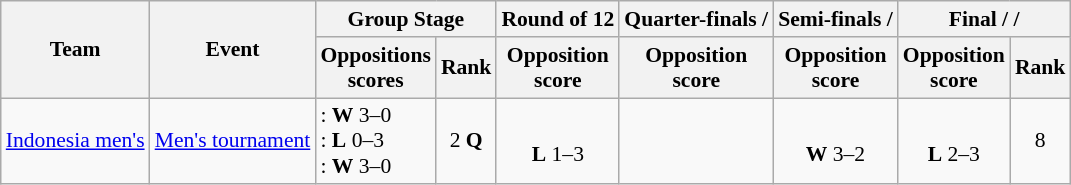<table class=wikitable style="font-size:90%; text-align:center;">
<tr>
<th rowspan=2>Team</th>
<th rowspan=2>Event</th>
<th colspan=2>Group Stage</th>
<th>Round of 12</th>
<th>Quarter-finals / </th>
<th>Semi-finals / </th>
<th colspan=2>Final /  / </th>
</tr>
<tr>
<th>Oppositions<br> scores</th>
<th>Rank</th>
<th>Opposition<br> score</th>
<th>Opposition<br> score</th>
<th>Opposition<br> score</th>
<th>Opposition<br> score</th>
<th>Rank</th>
</tr>
<tr>
<td align=left><a href='#'>Indonesia men's</a></td>
<td align=left><a href='#'>Men's tournament</a></td>
<td align=left>: <strong>W</strong> 3–0<br>: <strong>L</strong> 0–3<br>: <strong>W</strong> 3–0</td>
<td>2 <strong>Q</strong></td>
<td><br><strong>L</strong> 1–3</td>
<td></td>
<td><br><strong>W</strong> 3–2</td>
<td><br><strong>L</strong> 2–3</td>
<td>8</td>
</tr>
</table>
